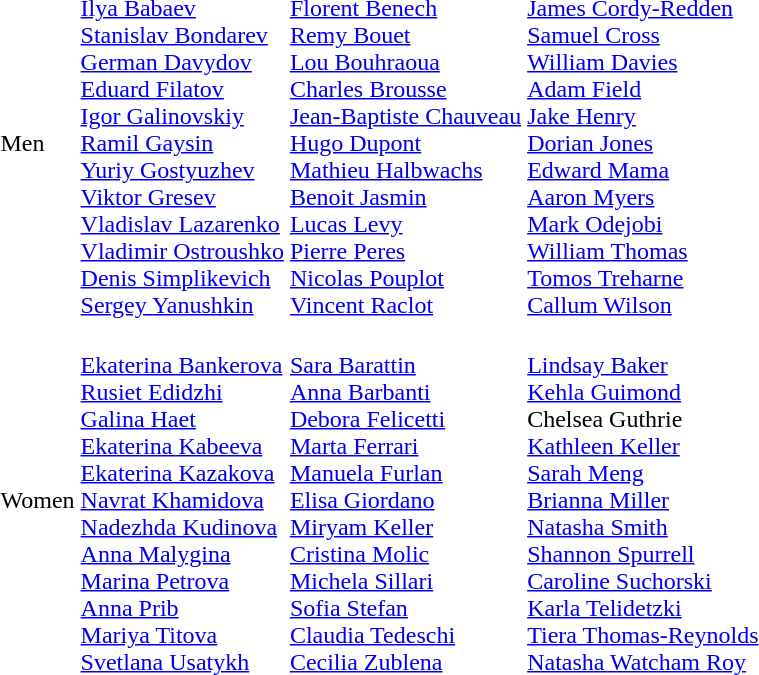<table>
<tr>
<td>Men<br></td>
<td><br><a href='#'>Ilya Babaev</a><br> <a href='#'>Stanislav Bondarev</a><br> <a href='#'>German Davydov</a><br> <a href='#'>Eduard Filatov</a><br> <a href='#'>Igor Galinovskiy</a><br> <a href='#'>Ramil Gaysin</a><br> <a href='#'>Yuriy Gostyuzhev</a><br> <a href='#'>Viktor Gresev</a><br> <a href='#'>Vladislav Lazarenko</a><br> <a href='#'>Vladimir Ostroushko</a><br> <a href='#'>Denis Simplikevich</a><br> <a href='#'>Sergey Yanushkin</a></td>
<td><br><a href='#'>Florent Benech</a><br> <a href='#'>Remy Bouet</a><br> <a href='#'>Lou Bouhraoua</a><br> <a href='#'>Charles Brousse</a><br> <a href='#'>Jean-Baptiste Chauveau</a><br> <a href='#'>Hugo Dupont</a><br> <a href='#'>Mathieu Halbwachs</a><br> <a href='#'>Benoit Jasmin</a><br> <a href='#'>Lucas Levy</a><br> <a href='#'>Pierre Peres</a><br> <a href='#'>Nicolas Pouplot</a><br> <a href='#'>Vincent Raclot</a></td>
<td><br><a href='#'>James Cordy-Redden</a><br> <a href='#'>Samuel Cross</a><br> <a href='#'>William Davies</a><br> <a href='#'>Adam Field</a><br> <a href='#'>Jake Henry</a><br> <a href='#'>Dorian Jones</a><br> <a href='#'>Edward Mama</a><br> <a href='#'>Aaron Myers</a><br> <a href='#'>Mark Odejobi</a><br> <a href='#'>William Thomas</a><br> <a href='#'>Tomos Treharne</a><br> <a href='#'>Callum Wilson</a></td>
</tr>
<tr>
<td>Women<br></td>
<td><br><a href='#'>Ekaterina Bankerova</a><br> <a href='#'>Rusiet Edidzhi</a><br> <a href='#'>Galina Haet</a><br> <a href='#'>Ekaterina Kabeeva</a><br> <a href='#'>Ekaterina Kazakova</a><br> <a href='#'>Navrat Khamidova</a><br> <a href='#'>Nadezhda Kudinova</a><br> <a href='#'>Anna Malygina</a><br> <a href='#'>Marina Petrova</a><br> <a href='#'>Anna Prib</a><br> <a href='#'>Mariya Titova</a><br> <a href='#'>Svetlana Usatykh</a></td>
<td><br><a href='#'>Sara Barattin</a><br> <a href='#'>Anna Barbanti</a><br> <a href='#'>Debora Felicetti</a><br> <a href='#'>Marta Ferrari</a><br> <a href='#'>Manuela Furlan</a><br> <a href='#'>Elisa Giordano</a><br> <a href='#'>Miryam Keller</a><br> <a href='#'>Cristina Molic</a><br> <a href='#'>Michela Sillari</a><br> <a href='#'>Sofia Stefan</a><br> <a href='#'>Claudia Tedeschi</a><br> <a href='#'>Cecilia Zublena</a></td>
<td><br><a href='#'>Lindsay Baker</a><br> <a href='#'>Kehla Guimond</a><br> Chelsea Guthrie<br> <a href='#'>Kathleen Keller</a><br> <a href='#'>Sarah Meng</a><br> <a href='#'>Brianna Miller</a><br> <a href='#'>Natasha Smith</a><br> <a href='#'>Shannon Spurrell</a><br> <a href='#'>Caroline Suchorski</a><br> <a href='#'>Karla Telidetzki</a><br> <a href='#'>Tiera Thomas-Reynolds</a><br> <a href='#'>Natasha Watcham Roy</a></td>
</tr>
</table>
